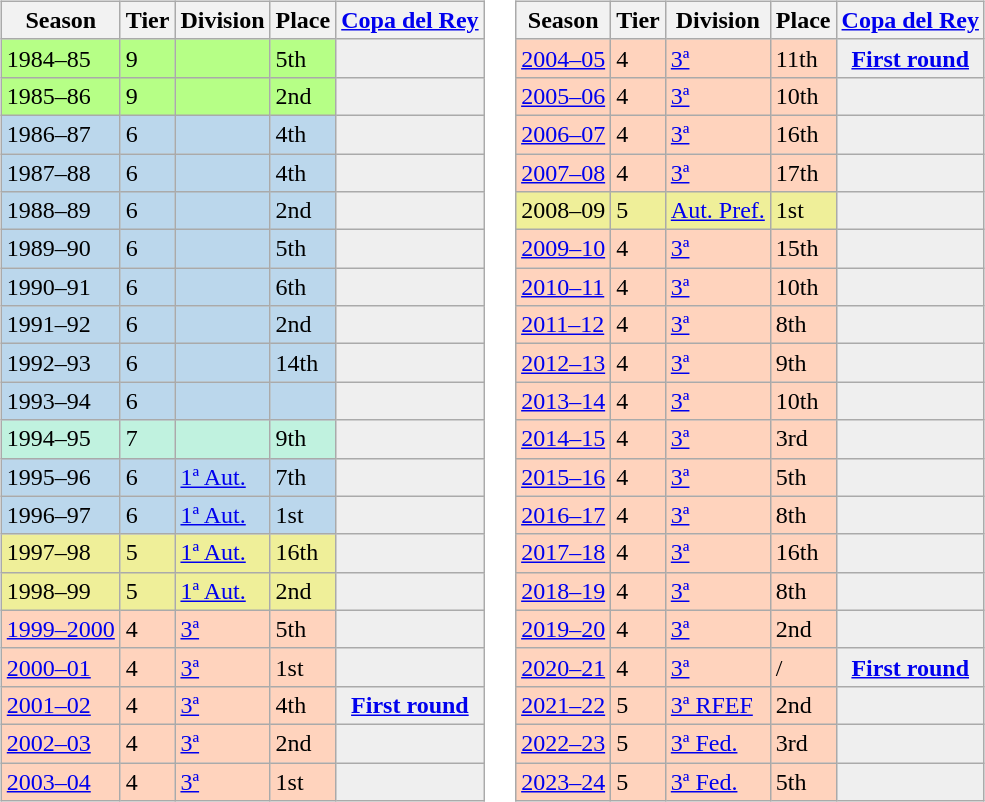<table>
<tr>
<td valign="top" width=0%><br><table class="wikitable">
<tr style="background:#f0f6fa;">
<th>Season</th>
<th>Tier</th>
<th>Division</th>
<th>Place</th>
<th><a href='#'>Copa del Rey</a></th>
</tr>
<tr>
<td style="background:#B6FF86;">1984–85</td>
<td style="background:#B6FF86;">9</td>
<td style="background:#B6FF86;"></td>
<td style="background:#B6FF86;">5th</td>
<th style="background:#efefef;"></th>
</tr>
<tr>
<td style="background:#B6FF86;">1985–86</td>
<td style="background:#B6FF86;">9</td>
<td style="background:#B6FF86;"></td>
<td style="background:#B6FF86;">2nd</td>
<th style="background:#efefef;"></th>
</tr>
<tr>
<td style="background:#BBD7EC;">1986–87</td>
<td style="background:#BBD7EC;">6</td>
<td style="background:#BBD7EC;"></td>
<td style="background:#BBD7EC;">4th</td>
<th style="background:#efefef;"></th>
</tr>
<tr>
<td style="background:#BBD7EC;">1987–88</td>
<td style="background:#BBD7EC;">6</td>
<td style="background:#BBD7EC;"></td>
<td style="background:#BBD7EC;">4th</td>
<th style="background:#efefef;"></th>
</tr>
<tr>
<td style="background:#BBD7EC;">1988–89</td>
<td style="background:#BBD7EC;">6</td>
<td style="background:#BBD7EC;"></td>
<td style="background:#BBD7EC;">2nd</td>
<th style="background:#efefef;"></th>
</tr>
<tr>
<td style="background:#BBD7EC;">1989–90</td>
<td style="background:#BBD7EC;">6</td>
<td style="background:#BBD7EC;"></td>
<td style="background:#BBD7EC;">5th</td>
<th style="background:#efefef;"></th>
</tr>
<tr>
<td style="background:#BBD7EC;">1990–91</td>
<td style="background:#BBD7EC;">6</td>
<td style="background:#BBD7EC;"></td>
<td style="background:#BBD7EC;">6th</td>
<th style="background:#efefef;"></th>
</tr>
<tr>
<td style="background:#BBD7EC;">1991–92</td>
<td style="background:#BBD7EC;">6</td>
<td style="background:#BBD7EC;"></td>
<td style="background:#BBD7EC;">2nd</td>
<th style="background:#efefef;"></th>
</tr>
<tr>
<td style="background:#BBD7EC;">1992–93</td>
<td style="background:#BBD7EC;">6</td>
<td style="background:#BBD7EC;"></td>
<td style="background:#BBD7EC;">14th</td>
<th style="background:#efefef;"></th>
</tr>
<tr>
<td style="background:#BBD7EC;">1993–94</td>
<td style="background:#BBD7EC;">6</td>
<td style="background:#BBD7EC;"></td>
<td style="background:#BBD7EC;"></td>
<th style="background:#efefef;"></th>
</tr>
<tr>
<td style="background:#C0F2DF;">1994–95</td>
<td style="background:#C0F2DF;">7</td>
<td style="background:#C0F2DF;"></td>
<td style="background:#C0F2DF;">9th</td>
<th style="background:#efefef;"></th>
</tr>
<tr>
<td style="background:#BBD7EC;">1995–96</td>
<td style="background:#BBD7EC;">6</td>
<td style="background:#BBD7EC;"><a href='#'>1ª Aut.</a></td>
<td style="background:#BBD7EC;">7th</td>
<th style="background:#efefef;"></th>
</tr>
<tr>
<td style="background:#BBD7EC;">1996–97</td>
<td style="background:#BBD7EC;">6</td>
<td style="background:#BBD7EC;"><a href='#'>1ª Aut.</a></td>
<td style="background:#BBD7EC;">1st</td>
<th style="background:#efefef;"></th>
</tr>
<tr>
<td style="background:#EFEF99;">1997–98</td>
<td style="background:#EFEF99;">5</td>
<td style="background:#EFEF99;"><a href='#'>1ª Aut.</a></td>
<td style="background:#EFEF99;">16th</td>
<td style="background:#efefef;"></td>
</tr>
<tr>
<td style="background:#EFEF99;">1998–99</td>
<td style="background:#EFEF99;">5</td>
<td style="background:#EFEF99;"><a href='#'>1ª Aut.</a></td>
<td style="background:#EFEF99;">2nd</td>
<td style="background:#efefef;"></td>
</tr>
<tr>
<td style="background:#FFD3BD;"><a href='#'>1999–2000</a></td>
<td style="background:#FFD3BD;">4</td>
<td style="background:#FFD3BD;"><a href='#'>3ª</a></td>
<td style="background:#FFD3BD;">5th</td>
<th style="background:#efefef;"></th>
</tr>
<tr>
<td style="background:#FFD3BD;"><a href='#'>2000–01</a></td>
<td style="background:#FFD3BD;">4</td>
<td style="background:#FFD3BD;"><a href='#'>3ª</a></td>
<td style="background:#FFD3BD;">1st</td>
<th style="background:#efefef;"></th>
</tr>
<tr>
<td style="background:#FFD3BD;"><a href='#'>2001–02</a></td>
<td style="background:#FFD3BD;">4</td>
<td style="background:#FFD3BD;"><a href='#'>3ª</a></td>
<td style="background:#FFD3BD;">4th</td>
<th style="background:#efefef;"><a href='#'>First round</a></th>
</tr>
<tr>
<td style="background:#FFD3BD;"><a href='#'>2002–03</a></td>
<td style="background:#FFD3BD;">4</td>
<td style="background:#FFD3BD;"><a href='#'>3ª</a></td>
<td style="background:#FFD3BD;">2nd</td>
<th style="background:#efefef;"></th>
</tr>
<tr>
<td style="background:#FFD3BD;"><a href='#'>2003–04</a></td>
<td style="background:#FFD3BD;">4</td>
<td style="background:#FFD3BD;"><a href='#'>3ª</a></td>
<td style="background:#FFD3BD;">1st</td>
<th style="background:#efefef;"></th>
</tr>
</table>
</td>
<td valign="top" width=0%><br><table class="wikitable">
<tr style="background:#f0f6fa;">
<th>Season</th>
<th>Tier</th>
<th>Division</th>
<th>Place</th>
<th><a href='#'>Copa del Rey</a></th>
</tr>
<tr>
<td style="background:#FFD3BD;"><a href='#'>2004–05</a></td>
<td style="background:#FFD3BD;">4</td>
<td style="background:#FFD3BD;"><a href='#'>3ª</a></td>
<td style="background:#FFD3BD;">11th</td>
<th style="background:#efefef;"><a href='#'>First round</a></th>
</tr>
<tr>
<td style="background:#FFD3BD;"><a href='#'>2005–06</a></td>
<td style="background:#FFD3BD;">4</td>
<td style="background:#FFD3BD;"><a href='#'>3ª</a></td>
<td style="background:#FFD3BD;">10th</td>
<th style="background:#efefef;"></th>
</tr>
<tr>
<td style="background:#FFD3BD;"><a href='#'>2006–07</a></td>
<td style="background:#FFD3BD;">4</td>
<td style="background:#FFD3BD;"><a href='#'>3ª</a></td>
<td style="background:#FFD3BD;">16th</td>
<th style="background:#efefef;"></th>
</tr>
<tr>
<td style="background:#FFD3BD;"><a href='#'>2007–08</a></td>
<td style="background:#FFD3BD;">4</td>
<td style="background:#FFD3BD;"><a href='#'>3ª</a></td>
<td style="background:#FFD3BD;">17th</td>
<th style="background:#efefef;"></th>
</tr>
<tr>
<td style="background:#EFEF99;">2008–09</td>
<td style="background:#EFEF99;">5</td>
<td style="background:#EFEF99;"><a href='#'>Aut. Pref.</a></td>
<td style="background:#EFEF99;">1st</td>
<td style="background:#efefef;"></td>
</tr>
<tr>
<td style="background:#FFD3BD;"><a href='#'>2009–10</a></td>
<td style="background:#FFD3BD;">4</td>
<td style="background:#FFD3BD;"><a href='#'>3ª</a></td>
<td style="background:#FFD3BD;">15th</td>
<th style="background:#efefef;"></th>
</tr>
<tr>
<td style="background:#FFD3BD;"><a href='#'>2010–11</a></td>
<td style="background:#FFD3BD;">4</td>
<td style="background:#FFD3BD;"><a href='#'>3ª</a></td>
<td style="background:#FFD3BD;">10th</td>
<th style="background:#efefef;"></th>
</tr>
<tr>
<td style="background:#FFD3BD;"><a href='#'>2011–12</a></td>
<td style="background:#FFD3BD;">4</td>
<td style="background:#FFD3BD;"><a href='#'>3ª</a></td>
<td style="background:#FFD3BD;">8th</td>
<th style="background:#efefef;"></th>
</tr>
<tr>
<td style="background:#FFD3BD;"><a href='#'>2012–13</a></td>
<td style="background:#FFD3BD;">4</td>
<td style="background:#FFD3BD;"><a href='#'>3ª</a></td>
<td style="background:#FFD3BD;">9th</td>
<td style="background:#efefef;"></td>
</tr>
<tr>
<td style="background:#FFD3BD;"><a href='#'>2013–14</a></td>
<td style="background:#FFD3BD;">4</td>
<td style="background:#FFD3BD;"><a href='#'>3ª</a></td>
<td style="background:#FFD3BD;">10th</td>
<td style="background:#efefef;"></td>
</tr>
<tr>
<td style="background:#FFD3BD;"><a href='#'>2014–15</a></td>
<td style="background:#FFD3BD;">4</td>
<td style="background:#FFD3BD;"><a href='#'>3ª</a></td>
<td style="background:#FFD3BD;">3rd</td>
<td style="background:#efefef;"></td>
</tr>
<tr>
<td style="background:#FFD3BD;"><a href='#'>2015–16</a></td>
<td style="background:#FFD3BD;">4</td>
<td style="background:#FFD3BD;"><a href='#'>3ª</a></td>
<td style="background:#FFD3BD;">5th</td>
<td style="background:#efefef;"></td>
</tr>
<tr>
<td style="background:#FFD3BD;"><a href='#'>2016–17</a></td>
<td style="background:#FFD3BD;">4</td>
<td style="background:#FFD3BD;"><a href='#'>3ª</a></td>
<td style="background:#FFD3BD;">8th</td>
<td style="background:#efefef;"></td>
</tr>
<tr>
<td style="background:#FFD3BD;"><a href='#'>2017–18</a></td>
<td style="background:#FFD3BD;">4</td>
<td style="background:#FFD3BD;"><a href='#'>3ª</a></td>
<td style="background:#FFD3BD;">16th</td>
<td style="background:#efefef;"></td>
</tr>
<tr>
<td style="background:#FFD3BD;"><a href='#'>2018–19</a></td>
<td style="background:#FFD3BD;">4</td>
<td style="background:#FFD3BD;"><a href='#'>3ª</a></td>
<td style="background:#FFD3BD;">8th</td>
<td style="background:#efefef;"></td>
</tr>
<tr>
<td style="background:#FFD3BD;"><a href='#'>2019–20</a></td>
<td style="background:#FFD3BD;">4</td>
<td style="background:#FFD3BD;"><a href='#'>3ª</a></td>
<td style="background:#FFD3BD;">2nd</td>
<td style="background:#efefef;"></td>
</tr>
<tr>
<td style="background:#FFD3BD;"><a href='#'>2020–21</a></td>
<td style="background:#FFD3BD;">4</td>
<td style="background:#FFD3BD;"><a href='#'>3ª</a></td>
<td style="background:#FFD3BD;"> / </td>
<th style="background:#efefef;"><a href='#'>First round</a></th>
</tr>
<tr>
<td style="background:#FFD3BD;"><a href='#'>2021–22</a></td>
<td style="background:#FFD3BD;">5</td>
<td style="background:#FFD3BD;"><a href='#'>3ª RFEF</a></td>
<td style="background:#FFD3BD;">2nd</td>
<td style="background:#efefef;"></td>
</tr>
<tr>
<td style="background:#FFD3BD;"><a href='#'>2022–23</a></td>
<td style="background:#FFD3BD;">5</td>
<td style="background:#FFD3BD;"><a href='#'>3ª Fed.</a></td>
<td style="background:#FFD3BD;">3rd</td>
<td style="background:#efefef;"></td>
</tr>
<tr>
<td style="background:#FFD3BD;"><a href='#'>2023–24</a></td>
<td style="background:#FFD3BD;">5</td>
<td style="background:#FFD3BD;"><a href='#'>3ª Fed.</a></td>
<td style="background:#FFD3BD;">5th</td>
<td style="background:#efefef;"></td>
</tr>
</table>
</td>
</tr>
</table>
